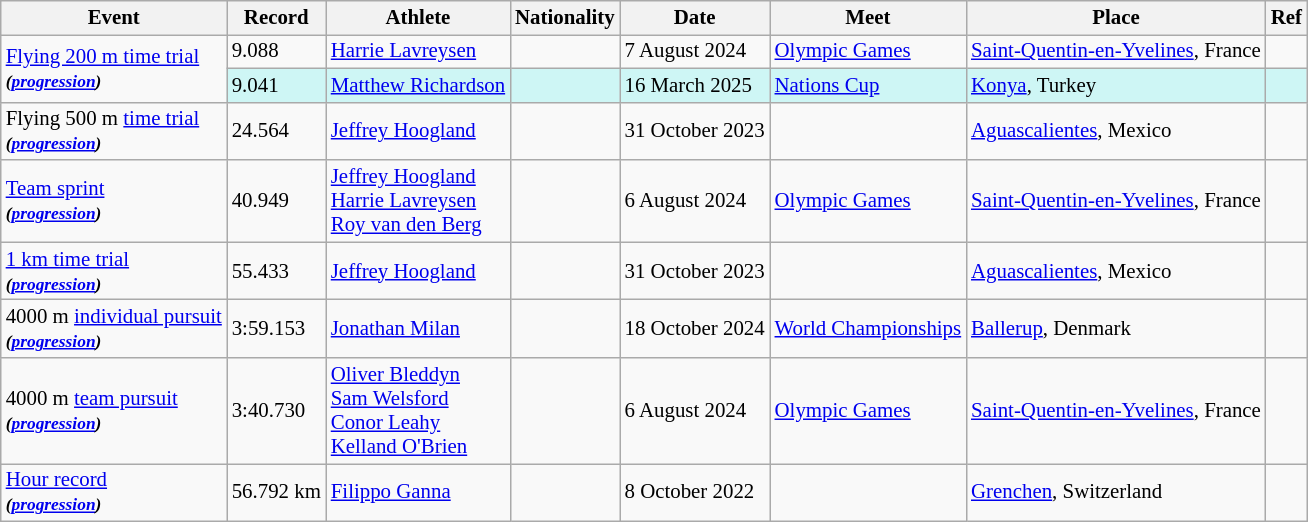<table class="wikitable sortable" style="font-size:87%; text-align:left;">
<tr>
<th>Event</th>
<th>Record</th>
<th>Athlete</th>
<th>Nationality</th>
<th>Date</th>
<th>Meet</th>
<th>Place</th>
<th>Ref</th>
</tr>
<tr>
<td rowspan=2><a href='#'>Flying 200 m time trial</a><br><small><strong><em>(<a href='#'>progression</a>)</em></strong></small></td>
<td>9.088</td>
<td><a href='#'>Harrie Lavreysen</a></td>
<td></td>
<td>7 August 2024</td>
<td><a href='#'>Olympic Games</a></td>
<td><a href='#'>Saint-Quentin-en-Yvelines</a>, France</td>
<td></td>
</tr>
<tr bgcolor=#CEF6F5>
<td>9.041</td>
<td><a href='#'>Matthew Richardson</a></td>
<td></td>
<td>16 March 2025</td>
<td><a href='#'>Nations Cup</a></td>
<td><a href='#'>Konya</a>, Turkey</td>
<td></td>
</tr>
<tr>
<td>Flying 500 m <a href='#'>time trial</a><br><small><strong><em>(<a href='#'>progression</a>)</em></strong></small></td>
<td>24.564</td>
<td><a href='#'>Jeffrey Hoogland</a></td>
<td></td>
<td>31 October 2023</td>
<td></td>
<td><a href='#'>Aguascalientes</a>, Mexico</td>
<td></td>
</tr>
<tr>
<td><a href='#'>Team sprint</a><br><small><strong><em>(<a href='#'>progression</a>)</em></strong></small></td>
<td>40.949</td>
<td><a href='#'>Jeffrey Hoogland</a><br><a href='#'>Harrie Lavreysen</a><br><a href='#'>Roy van den Berg</a></td>
<td></td>
<td>6 August 2024</td>
<td><a href='#'>Olympic Games</a></td>
<td><a href='#'>Saint-Quentin-en-Yvelines</a>, France</td>
<td></td>
</tr>
<tr>
<td><a href='#'>1 km time trial</a><br><small><strong><em>(<a href='#'>progression</a>)</em></strong></small></td>
<td>55.433</td>
<td><a href='#'>Jeffrey Hoogland</a></td>
<td></td>
<td>31 October 2023</td>
<td></td>
<td><a href='#'>Aguascalientes</a>, Mexico</td>
<td></td>
</tr>
<tr>
<td>4000 m <a href='#'>individual pursuit</a><br><small><strong><em>(<a href='#'>progression</a>)</em></strong></small></td>
<td>3:59.153</td>
<td><a href='#'>Jonathan Milan</a></td>
<td></td>
<td>18 October 2024</td>
<td><a href='#'>World Championships</a></td>
<td><a href='#'>Ballerup</a>, Denmark</td>
<td></td>
</tr>
<tr>
<td>4000 m <a href='#'>team pursuit</a><br><small><strong><em>(<a href='#'>progression</a>)</em></strong></small></td>
<td>3:40.730</td>
<td><a href='#'>Oliver Bleddyn</a><br><a href='#'>Sam Welsford</a><br><a href='#'>Conor Leahy</a><br><a href='#'>Kelland O'Brien</a></td>
<td></td>
<td>6 August 2024</td>
<td><a href='#'>Olympic Games</a></td>
<td><a href='#'>Saint-Quentin-en-Yvelines</a>, France</td>
<td></td>
</tr>
<tr>
<td><a href='#'>Hour record</a><br><small><strong><em>(<a href='#'>progression</a>)</em></strong></small></td>
<td>56.792 km</td>
<td><a href='#'>Filippo Ganna</a></td>
<td></td>
<td>8 October 2022</td>
<td></td>
<td><a href='#'>Grenchen</a>, Switzerland</td>
<td></td>
</tr>
</table>
